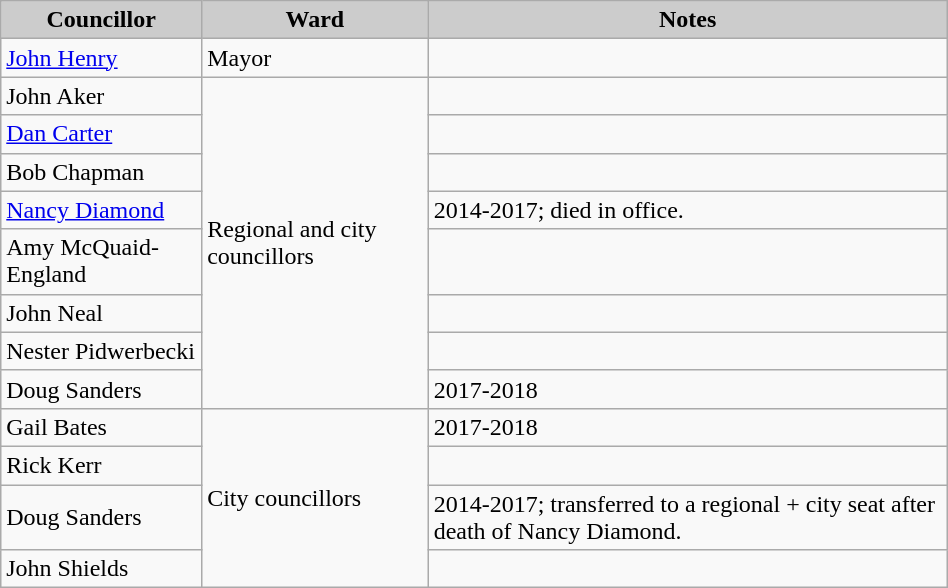<table class="wikitable" width=50%>
<tr>
<th style="background:#cccccc;"><strong>Councillor</strong></th>
<th style="background:#cccccc;"><strong>Ward</strong></th>
<th style="background:#cccccc;"><strong>Notes</strong></th>
</tr>
<tr>
<td><a href='#'>John Henry</a></td>
<td>Mayor</td>
<td></td>
</tr>
<tr>
<td>John Aker</td>
<td rowspan=8>Regional and city councillors</td>
<td></td>
</tr>
<tr>
<td><a href='#'>Dan Carter</a></td>
<td></td>
</tr>
<tr>
<td>Bob Chapman</td>
<td></td>
</tr>
<tr>
<td><a href='#'>Nancy Diamond</a></td>
<td>2014-2017; died in office.</td>
</tr>
<tr>
<td>Amy McQuaid-England</td>
<td></td>
</tr>
<tr>
<td>John Neal</td>
<td></td>
</tr>
<tr>
<td>Nester Pidwerbecki</td>
<td></td>
</tr>
<tr>
<td>Doug Sanders</td>
<td>2017-2018</td>
</tr>
<tr>
<td>Gail Bates</td>
<td rowspan=4>City councillors</td>
<td>2017-2018</td>
</tr>
<tr>
<td>Rick Kerr</td>
<td></td>
</tr>
<tr>
<td>Doug Sanders</td>
<td>2014-2017; transferred to a regional + city seat after death of Nancy Diamond.</td>
</tr>
<tr>
<td>John Shields</td>
<td></td>
</tr>
</table>
